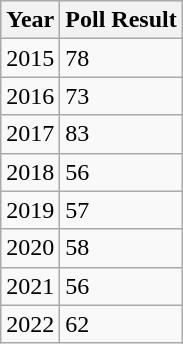<table class="wikitable">
<tr>
<th>Year</th>
<th>Poll Result</th>
</tr>
<tr>
<td>2015</td>
<td>78 </td>
</tr>
<tr>
<td>2016</td>
<td>73 </td>
</tr>
<tr>
<td>2017</td>
<td>83 </td>
</tr>
<tr>
<td>2018</td>
<td>56 </td>
</tr>
<tr>
<td>2019</td>
<td>57 </td>
</tr>
<tr>
<td>2020</td>
<td>58 </td>
</tr>
<tr>
<td>2021</td>
<td>56 </td>
</tr>
<tr>
<td>2022</td>
<td>62 </td>
</tr>
</table>
